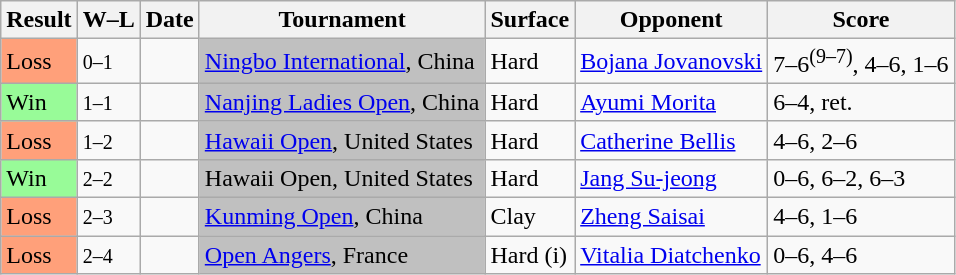<table class="sortable wikitable">
<tr>
<th>Result</th>
<th class="unsortable">W–L</th>
<th>Date</th>
<th>Tournament</th>
<th>Surface</th>
<th>Opponent</th>
<th class="unsortable">Score</th>
</tr>
<tr>
<td style="background:#ffa07a;">Loss</td>
<td><small>0–1</small></td>
<td><a href='#'></a></td>
<td style="background:silver;"><a href='#'>Ningbo International</a>, China</td>
<td>Hard</td>
<td> <a href='#'>Bojana Jovanovski</a></td>
<td>7–6<sup>(9–7)</sup>, 4–6, 1–6</td>
</tr>
<tr>
<td style="background:#98fb98;">Win</td>
<td><small>1–1</small></td>
<td><a href='#'></a></td>
<td style="background:silver;"><a href='#'>Nanjing Ladies Open</a>, China</td>
<td>Hard</td>
<td> <a href='#'>Ayumi Morita</a></td>
<td>6–4, ret.</td>
</tr>
<tr>
<td style="background:#ffa07a;">Loss</td>
<td><small>1–2</small></td>
<td><a href='#'></a></td>
<td style="background:silver;"><a href='#'>Hawaii Open</a>, United States</td>
<td>Hard</td>
<td> <a href='#'>Catherine Bellis</a></td>
<td>4–6, 2–6</td>
</tr>
<tr>
<td style="background:#98fb98;">Win</td>
<td><small>2–2</small></td>
<td><a href='#'></a></td>
<td style="background:silver;">Hawaii Open, United States</td>
<td>Hard</td>
<td> <a href='#'>Jang Su-jeong</a></td>
<td>0–6, 6–2, 6–3</td>
</tr>
<tr>
<td style="background:#ffa07a;">Loss</td>
<td><small>2–3</small></td>
<td><a href='#'></a></td>
<td style="background:silver;"><a href='#'>Kunming Open</a>, China</td>
<td>Clay</td>
<td> <a href='#'>Zheng Saisai</a></td>
<td>4–6, 1–6</td>
</tr>
<tr>
<td style="background:#ffa07a;">Loss</td>
<td><small>2–4</small></td>
<td><a href='#'></a></td>
<td style="background:silver;"><a href='#'>Open Angers</a>, France</td>
<td>Hard (i)</td>
<td> <a href='#'>Vitalia Diatchenko</a></td>
<td>0–6, 4–6</td>
</tr>
</table>
